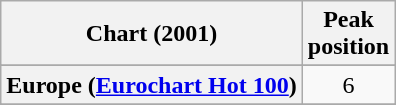<table class="wikitable sortable plainrowheaders" style="text-align:center">
<tr>
<th>Chart (2001)</th>
<th>Peak<br>position</th>
</tr>
<tr>
</tr>
<tr>
</tr>
<tr>
<th scope="row">Europe (<a href='#'>Eurochart Hot 100</a>)</th>
<td>6</td>
</tr>
<tr>
</tr>
<tr>
</tr>
<tr>
</tr>
<tr>
</tr>
<tr>
</tr>
<tr>
</tr>
</table>
